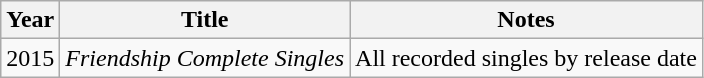<table class="wikitable">
<tr>
<th>Year</th>
<th>Title</th>
<th>Notes</th>
</tr>
<tr>
<td>2015</td>
<td><em>Friendship Complete Singles</em></td>
<td>All recorded singles by release date</td>
</tr>
</table>
